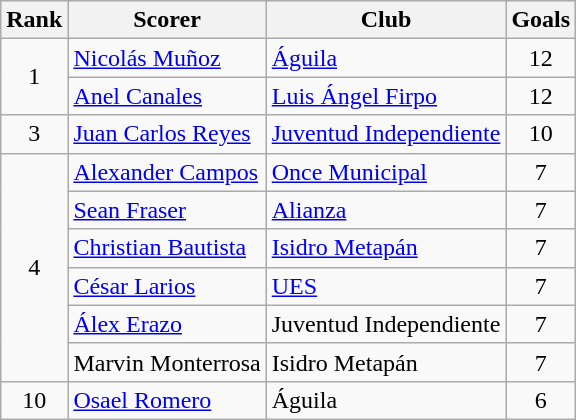<table class="wikitable" style="text-align:center">
<tr>
<th>Rank</th>
<th>Scorer</th>
<th>Club</th>
<th>Goals</th>
</tr>
<tr>
<td rowspan=2>1</td>
<td align="left"> <a href='#'>Nicolás Muñoz</a></td>
<td align="left"><a href='#'>Águila</a></td>
<td>12</td>
</tr>
<tr>
<td align="left"> <a href='#'>Anel Canales</a></td>
<td align="left"><a href='#'>Luis Ángel Firpo</a></td>
<td>12</td>
</tr>
<tr>
<td>3</td>
<td align="left"> <a href='#'>Juan Carlos Reyes</a></td>
<td align="left"><a href='#'>Juventud Independiente</a></td>
<td>10</td>
</tr>
<tr>
<td rowspan=6>4</td>
<td align="left"> <a href='#'>Alexander Campos</a></td>
<td align="left"><a href='#'>Once Municipal</a></td>
<td>7</td>
</tr>
<tr>
<td align="left"> <a href='#'>Sean Fraser</a></td>
<td align="left"><a href='#'>Alianza</a></td>
<td>7</td>
</tr>
<tr>
<td align="left"> <a href='#'>Christian Bautista</a></td>
<td align="left"><a href='#'>Isidro Metapán</a></td>
<td>7</td>
</tr>
<tr>
<td align="left"> <a href='#'>César Larios</a></td>
<td align="left"><a href='#'>UES</a></td>
<td>7</td>
</tr>
<tr>
<td align="left"> <a href='#'>Álex Erazo</a></td>
<td align="left">Juventud Independiente</td>
<td>7</td>
</tr>
<tr>
<td align="left"> Marvin Monterrosa</td>
<td align="left">Isidro Metapán</td>
<td>7</td>
</tr>
<tr>
<td>10</td>
<td align="left"> <a href='#'>Osael Romero</a></td>
<td align="left">Águila</td>
<td>6</td>
</tr>
</table>
